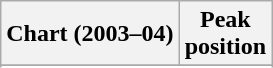<table class="wikitable sortable plainrowheaders">
<tr>
<th>Chart (2003–04)</th>
<th>Peak<br>position</th>
</tr>
<tr>
</tr>
<tr>
</tr>
</table>
